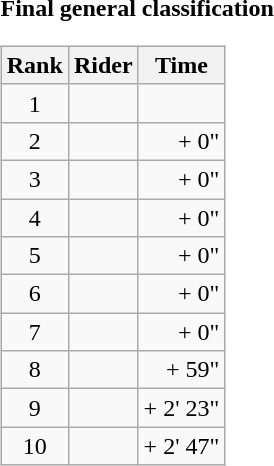<table>
<tr>
<td><strong>Final general classification</strong><br><table class="wikitable">
<tr>
<th scope="col">Rank</th>
<th scope="col">Rider</th>
<th scope="col">Time</th>
</tr>
<tr>
<td style="text-align:center;">1</td>
<td></td>
<td style="text-align:right;"></td>
</tr>
<tr>
<td style="text-align:center;">2</td>
<td></td>
<td style="text-align:right;">+ 0"</td>
</tr>
<tr>
<td style="text-align:center;">3</td>
<td></td>
<td style="text-align:right;">+ 0"</td>
</tr>
<tr>
<td style="text-align:center;">4</td>
<td></td>
<td style="text-align:right;">+ 0"</td>
</tr>
<tr>
<td style="text-align:center;">5</td>
<td></td>
<td style="text-align:right;">+ 0"</td>
</tr>
<tr>
<td style="text-align:center;">6</td>
<td></td>
<td style="text-align:right;">+ 0"</td>
</tr>
<tr>
<td style="text-align:center;">7</td>
<td></td>
<td style="text-align:right;">+ 0"</td>
</tr>
<tr>
<td style="text-align:center;">8</td>
<td></td>
<td style="text-align:right;">+ 59"</td>
</tr>
<tr>
<td style="text-align:center;">9</td>
<td></td>
<td style="text-align:right;">+ 2' 23"</td>
</tr>
<tr>
<td style="text-align:center;">10</td>
<td></td>
<td style="text-align:right;">+ 2' 47"</td>
</tr>
</table>
</td>
</tr>
</table>
